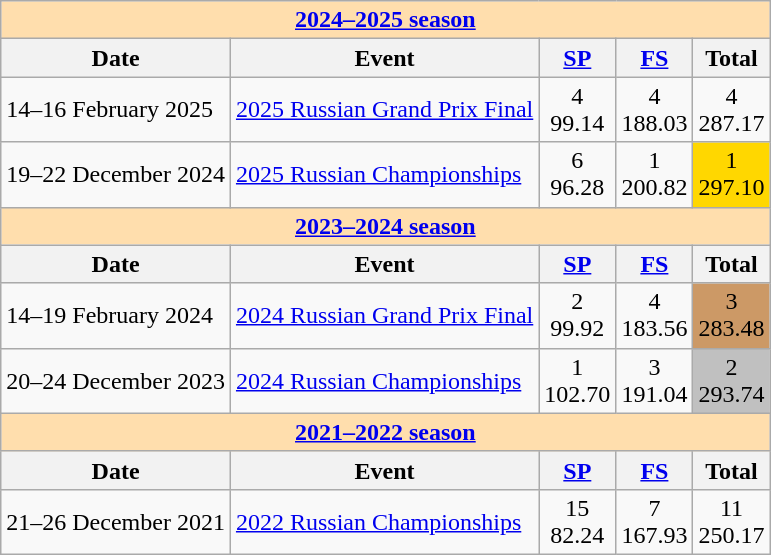<table class="wikitable">
<tr>
<td style="background-color: #ffdead; " colspan=5 align=center><a href='#'><strong>2024–2025 season</strong></a></td>
</tr>
<tr>
<th>Date</th>
<th>Event</th>
<th><a href='#'>SP</a></th>
<th><a href='#'>FS</a></th>
<th>Total</th>
</tr>
<tr>
<td>14–16 February 2025</td>
<td><a href='#'>2025 Russian Grand Prix Final</a></td>
<td align=center>4 <br> 99.14</td>
<td align=center>4 <br> 188.03</td>
<td align=center>4 <br> 287.17</td>
</tr>
<tr>
<td>19–22 December 2024</td>
<td><a href='#'>2025 Russian Championships</a></td>
<td align=center>6 <br> 96.28</td>
<td align=center>1 <br> 200.82</td>
<td align=center bgcolor=gold>1 <br> 297.10</td>
</tr>
<tr>
<td style="background-color: #ffdead; " colspan=5 align=center><a href='#'><strong>2023–2024 season</strong></a></td>
</tr>
<tr>
<th>Date</th>
<th>Event</th>
<th><a href='#'>SP</a></th>
<th><a href='#'>FS</a></th>
<th>Total</th>
</tr>
<tr>
<td>14–19 February 2024</td>
<td><a href='#'>2024 Russian Grand Prix Final</a></td>
<td align=center>2 <br> 99.92</td>
<td align=center>4 <br> 183.56</td>
<td align=center bgcolor=cc9966>3 <br> 283.48</td>
</tr>
<tr>
<td>20–24 December 2023</td>
<td><a href='#'>2024 Russian Championships</a></td>
<td align=center>1 <br> 102.70</td>
<td align=center>3 <br> 191.04</td>
<td align=center bgcolor=silver>2 <br> 293.74</td>
</tr>
<tr>
<td style="background-color: #ffdead; " colspan=5 align=center><a href='#'><strong>2021–2022 season</strong></a></td>
</tr>
<tr>
<th>Date</th>
<th>Event</th>
<th><a href='#'>SP</a></th>
<th><a href='#'>FS</a></th>
<th>Total</th>
</tr>
<tr>
<td>21–26 December 2021</td>
<td><a href='#'>2022 Russian Championships</a></td>
<td align=center>15 <br> 82.24</td>
<td align=center>7 <br> 167.93</td>
<td align=center>11 <br> 250.17</td>
</tr>
</table>
